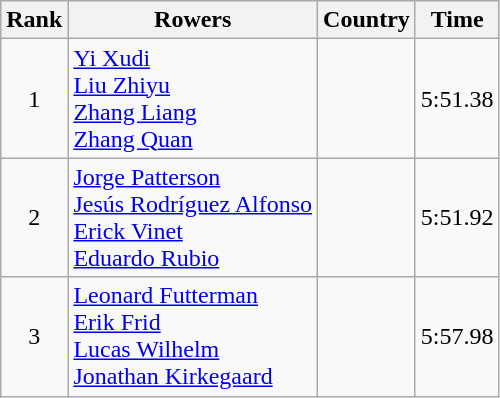<table class="wikitable" style="text-align:center">
<tr>
<th>Rank</th>
<th>Rowers</th>
<th>Country</th>
<th>Time</th>
</tr>
<tr>
<td>1</td>
<td align="left"><a href='#'>Yi Xudi</a><br><a href='#'>Liu Zhiyu</a><br><a href='#'>Zhang Liang</a><br><a href='#'>Zhang Quan</a></td>
<td align="left"></td>
<td>5:51.38</td>
</tr>
<tr>
<td>2</td>
<td align="left"><a href='#'>Jorge Patterson</a><br><a href='#'>Jesús Rodríguez Alfonso</a><br><a href='#'>Erick Vinet</a><br><a href='#'>Eduardo Rubio</a></td>
<td align="left"></td>
<td>5:51.92</td>
</tr>
<tr>
<td>3</td>
<td align="left"><a href='#'>Leonard Futterman</a><br><a href='#'>Erik Frid</a><br><a href='#'>Lucas Wilhelm</a><br><a href='#'>Jonathan Kirkegaard</a></td>
<td align="left"></td>
<td>5:57.98</td>
</tr>
</table>
